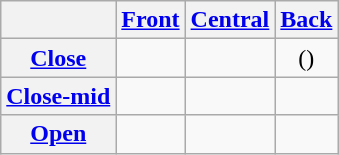<table class="wikitable" style="text-align:center">
<tr>
<th></th>
<th><a href='#'>Front</a></th>
<th><a href='#'>Central</a></th>
<th><a href='#'>Back</a></th>
</tr>
<tr>
<th><a href='#'>Close</a></th>
<td></td>
<td></td>
<td>()</td>
</tr>
<tr>
<th><a href='#'>Close-mid</a></th>
<td></td>
<td></td>
<td></td>
</tr>
<tr>
<th><a href='#'>Open</a></th>
<td></td>
<td> </td>
<td></td>
</tr>
</table>
